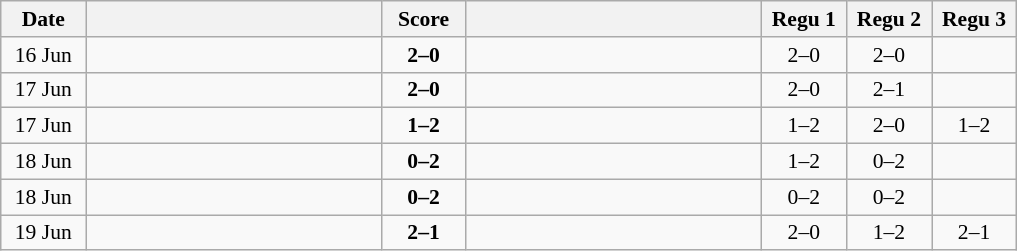<table class="wikitable" style="text-align: center; font-size:90% ">
<tr>
<th width="50">Date</th>
<th align="right" width="190"></th>
<th width="50">Score</th>
<th align="left" width="190"></th>
<th width="50">Regu 1</th>
<th width="50">Regu 2</th>
<th width="50">Regu 3</th>
</tr>
<tr>
<td>16 Jun</td>
<td align=right><strong></strong></td>
<td align=center><strong>2–0</strong></td>
<td align=left></td>
<td>2–0</td>
<td>2–0</td>
<td></td>
</tr>
<tr>
<td>17 Jun</td>
<td align=right><strong></strong></td>
<td align=center><strong>2–0</strong></td>
<td align=left></td>
<td>2–0</td>
<td>2–1</td>
<td></td>
</tr>
<tr>
<td>17 Jun</td>
<td align=right></td>
<td align=center><strong>1–2</strong></td>
<td align=left><strong></strong></td>
<td>1–2</td>
<td>2–0</td>
<td>1–2</td>
</tr>
<tr>
<td>18 Jun</td>
<td align=right></td>
<td align=center><strong>0–2</strong></td>
<td align=left><strong></strong></td>
<td>1–2</td>
<td>0–2</td>
<td></td>
</tr>
<tr>
<td>18 Jun</td>
<td align=right></td>
<td align=center><strong>0–2</strong></td>
<td align=left><strong></strong></td>
<td>0–2</td>
<td>0–2</td>
<td></td>
</tr>
<tr>
<td>19 Jun</td>
<td align=right><strong></strong></td>
<td align=center><strong>2–1</strong></td>
<td align=left></td>
<td>2–0</td>
<td>1–2</td>
<td>2–1</td>
</tr>
</table>
